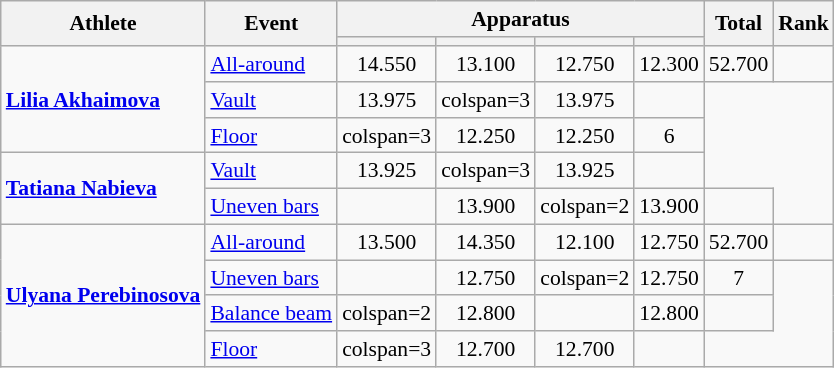<table class="wikitable" style="text-align:center; font-size:90%">
<tr>
<th rowspan=2>Athlete</th>
<th rowspan=2>Event</th>
<th colspan =4>Apparatus</th>
<th rowspan=2>Total</th>
<th rowspan=2>Rank</th>
</tr>
<tr style="font-size:95%">
<th></th>
<th></th>
<th></th>
<th></th>
</tr>
<tr>
<td rowspan=3 align=left><strong><a href='#'>Lilia Akhaimova</a></strong></td>
<td align=left><a href='#'>All-around</a></td>
<td>14.550</td>
<td>13.100</td>
<td>12.750</td>
<td>12.300</td>
<td>52.700</td>
<td></td>
</tr>
<tr>
<td align=left><a href='#'>Vault</a></td>
<td>13.975</td>
<td>colspan=3 </td>
<td>13.975</td>
<td></td>
</tr>
<tr>
<td align=left><a href='#'>Floor</a></td>
<td>colspan=3 </td>
<td>12.250</td>
<td>12.250</td>
<td>6</td>
</tr>
<tr>
<td rowspan=2 align=left><strong><a href='#'>Tatiana Nabieva</a></strong></td>
<td align=left><a href='#'>Vault</a></td>
<td>13.925</td>
<td>colspan=3 </td>
<td>13.925</td>
<td></td>
</tr>
<tr>
<td align=left><a href='#'>Uneven bars</a></td>
<td></td>
<td>13.900</td>
<td>colspan=2 </td>
<td>13.900</td>
<td></td>
</tr>
<tr>
<td rowspan=4 align=left><strong><a href='#'>Ulyana Perebinosova</a></strong></td>
<td align=left><a href='#'>All-around</a></td>
<td>13.500</td>
<td>14.350</td>
<td>12.100</td>
<td>12.750</td>
<td>52.700</td>
<td></td>
</tr>
<tr>
<td align=left><a href='#'>Uneven bars</a></td>
<td></td>
<td>12.750</td>
<td>colspan=2 </td>
<td>12.750</td>
<td>7</td>
</tr>
<tr>
<td align=left><a href='#'>Balance beam</a></td>
<td>colspan=2 </td>
<td>12.800</td>
<td></td>
<td>12.800</td>
<td></td>
</tr>
<tr>
<td align=left><a href='#'>Floor</a></td>
<td>colspan=3 </td>
<td>12.700</td>
<td>12.700</td>
<td></td>
</tr>
</table>
